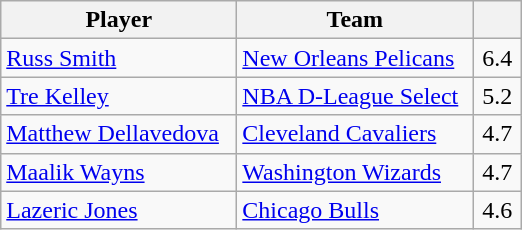<table class="wikitable" style="text-align:left">
<tr>
<th width="150px">Player</th>
<th width="150px">Team</th>
<th width="25px"></th>
</tr>
<tr>
<td><a href='#'>Russ Smith</a></td>
<td><a href='#'>New Orleans Pelicans</a></td>
<td align="center">6.4</td>
</tr>
<tr>
<td><a href='#'>Tre Kelley</a></td>
<td><a href='#'>NBA D-League Select</a></td>
<td align="center">5.2</td>
</tr>
<tr>
<td><a href='#'>Matthew Dellavedova</a></td>
<td><a href='#'>Cleveland Cavaliers</a></td>
<td align="center">4.7</td>
</tr>
<tr>
<td><a href='#'>Maalik Wayns</a></td>
<td><a href='#'>Washington Wizards</a></td>
<td align="center">4.7</td>
</tr>
<tr>
<td><a href='#'>Lazeric Jones</a></td>
<td><a href='#'>Chicago Bulls</a></td>
<td align="center">4.6</td>
</tr>
</table>
